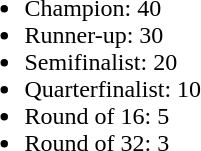<table style="float:left; margin-right:1em">
<tr>
<td><br><ul><li>Champion: 40</li><li>Runner-up: 30</li><li>Semifinalist: 20</li><li>Quarterfinalist: 10</li><li>Round of 16: 5</li><li>Round of 32: 3</li></ul></td>
</tr>
</table>
